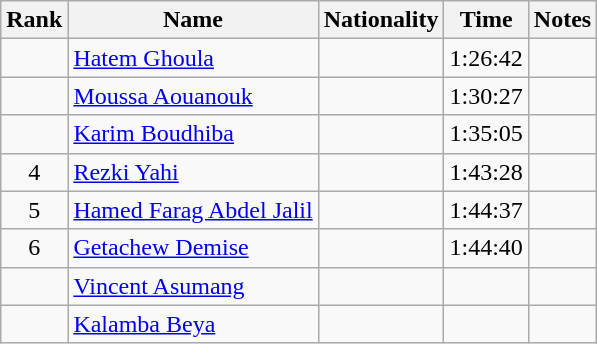<table class="wikitable sortable" style="text-align:center">
<tr>
<th>Rank</th>
<th>Name</th>
<th>Nationality</th>
<th>Time</th>
<th>Notes</th>
</tr>
<tr>
<td></td>
<td align=left><a href='#'>Hatem Ghoula</a></td>
<td align=left></td>
<td>1:26:42</td>
<td></td>
</tr>
<tr>
<td></td>
<td align=left><a href='#'>Moussa Aouanouk</a></td>
<td align=left></td>
<td>1:30:27</td>
<td></td>
</tr>
<tr>
<td></td>
<td align=left><a href='#'>Karim Boudhiba</a></td>
<td align=left></td>
<td>1:35:05</td>
<td></td>
</tr>
<tr>
<td>4</td>
<td align=left><a href='#'>Rezki Yahi</a></td>
<td align=left></td>
<td>1:43:28</td>
<td></td>
</tr>
<tr>
<td>5</td>
<td align=left><a href='#'>Hamed Farag Abdel Jalil</a></td>
<td align=left></td>
<td>1:44:37</td>
<td></td>
</tr>
<tr>
<td>6</td>
<td align=left><a href='#'>Getachew Demise</a></td>
<td align=left></td>
<td>1:44:40</td>
<td></td>
</tr>
<tr>
<td></td>
<td align=left><a href='#'>Vincent Asumang</a></td>
<td align=left></td>
<td></td>
<td></td>
</tr>
<tr>
<td></td>
<td align=left><a href='#'>Kalamba Beya</a></td>
<td align=left></td>
<td></td>
<td></td>
</tr>
</table>
